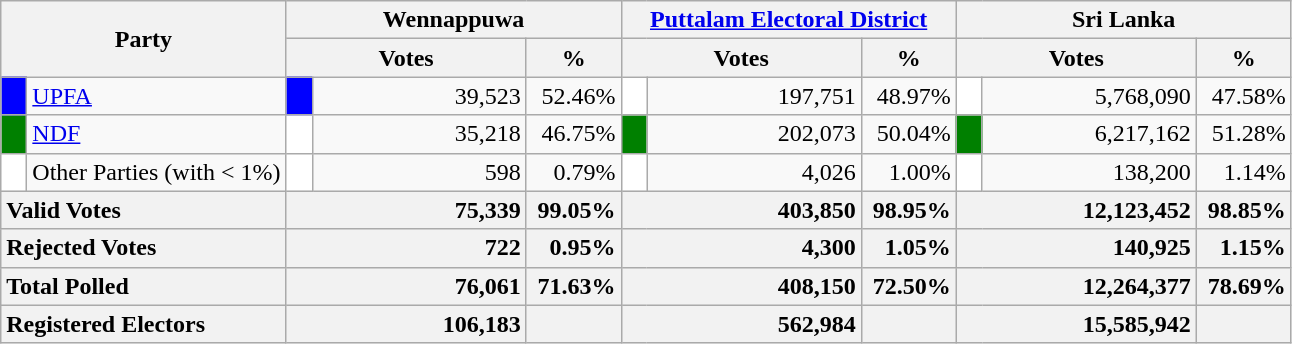<table class="wikitable">
<tr>
<th colspan="2" width="144px"rowspan="2">Party</th>
<th colspan="3" width="216px">Wennappuwa</th>
<th colspan="3" width="216px"><a href='#'>Puttalam Electoral District</a></th>
<th colspan="3" width="216px">Sri Lanka</th>
</tr>
<tr>
<th colspan="2" width="144px">Votes</th>
<th>%</th>
<th colspan="2" width="144px">Votes</th>
<th>%</th>
<th colspan="2" width="144px">Votes</th>
<th>%</th>
</tr>
<tr>
<td style="background-color:blue;" width="10px"></td>
<td style="text-align:left;"><a href='#'>UPFA</a></td>
<td style="background-color:blue;" width="10px"></td>
<td style="text-align:right;">39,523</td>
<td style="text-align:right;">52.46%</td>
<td style="background-color:white;" width="10px"></td>
<td style="text-align:right;">197,751</td>
<td style="text-align:right;">48.97%</td>
<td style="background-color:white;" width="10px"></td>
<td style="text-align:right;">5,768,090</td>
<td style="text-align:right;">47.58%</td>
</tr>
<tr>
<td style="background-color:green;" width="10px"></td>
<td style="text-align:left;"><a href='#'>NDF</a></td>
<td style="background-color:white;" width="10px"></td>
<td style="text-align:right;">35,218</td>
<td style="text-align:right;">46.75%</td>
<td style="background-color:green;" width="10px"></td>
<td style="text-align:right;">202,073</td>
<td style="text-align:right;">50.04%</td>
<td style="background-color:green;" width="10px"></td>
<td style="text-align:right;">6,217,162</td>
<td style="text-align:right;">51.28%</td>
</tr>
<tr>
<td style="background-color:white;" width="10px"></td>
<td style="text-align:left;">Other Parties (with < 1%)</td>
<td style="background-color:white;" width="10px"></td>
<td style="text-align:right;">598</td>
<td style="text-align:right;">0.79%</td>
<td style="background-color:white;" width="10px"></td>
<td style="text-align:right;">4,026</td>
<td style="text-align:right;">1.00%</td>
<td style="background-color:white;" width="10px"></td>
<td style="text-align:right;">138,200</td>
<td style="text-align:right;">1.14%</td>
</tr>
<tr>
<th colspan="2" width="144px"style="text-align:left;">Valid Votes</th>
<th style="text-align:right;"colspan="2" width="144px">75,339</th>
<th style="text-align:right;">99.05%</th>
<th style="text-align:right;"colspan="2" width="144px">403,850</th>
<th style="text-align:right;">98.95%</th>
<th style="text-align:right;"colspan="2" width="144px">12,123,452</th>
<th style="text-align:right;">98.85%</th>
</tr>
<tr>
<th colspan="2" width="144px"style="text-align:left;">Rejected Votes</th>
<th style="text-align:right;"colspan="2" width="144px">722</th>
<th style="text-align:right;">0.95%</th>
<th style="text-align:right;"colspan="2" width="144px">4,300</th>
<th style="text-align:right;">1.05%</th>
<th style="text-align:right;"colspan="2" width="144px">140,925</th>
<th style="text-align:right;">1.15%</th>
</tr>
<tr>
<th colspan="2" width="144px"style="text-align:left;">Total Polled</th>
<th style="text-align:right;"colspan="2" width="144px">76,061</th>
<th style="text-align:right;">71.63%</th>
<th style="text-align:right;"colspan="2" width="144px">408,150</th>
<th style="text-align:right;">72.50%</th>
<th style="text-align:right;"colspan="2" width="144px">12,264,377</th>
<th style="text-align:right;">78.69%</th>
</tr>
<tr>
<th colspan="2" width="144px"style="text-align:left;">Registered Electors</th>
<th style="text-align:right;"colspan="2" width="144px">106,183</th>
<th></th>
<th style="text-align:right;"colspan="2" width="144px">562,984</th>
<th></th>
<th style="text-align:right;"colspan="2" width="144px">15,585,942</th>
<th></th>
</tr>
</table>
